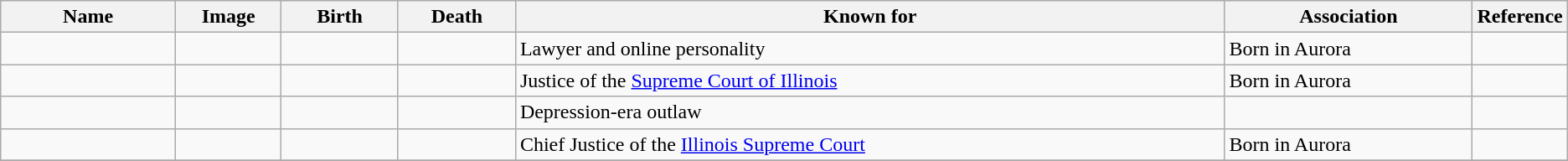<table class="wikitable sortable">
<tr>
<th scope="col" width="140">Name</th>
<th scope="col" width="80" class="unsortable">Image</th>
<th scope="col" width="90">Birth</th>
<th scope="col" width="90">Death</th>
<th scope="col" width="600" class="unsortable">Known for</th>
<th scope="col" width="200" class="unsortable">Association</th>
<th scope="col" width="30" class="unsortable">Reference</th>
</tr>
<tr>
<td></td>
<td></td>
<td align="right"></td>
<td></td>
<td>Lawyer and online personality</td>
<td>Born in Aurora</td>
<td></td>
</tr>
<tr>
<td></td>
<td></td>
<td align="right"></td>
<td></td>
<td>Justice of the <a href='#'>Supreme Court of Illinois</a></td>
<td>Born in Aurora</td>
<td></td>
</tr>
<tr>
<td></td>
<td></td>
<td align=right></td>
<td align=right></td>
<td>Depression-era outlaw</td>
<td></td>
<td align="center"></td>
</tr>
<tr>
<td></td>
<td></td>
<td align="right"></td>
<td align="right"></td>
<td>Chief Justice of the <a href='#'>Illinois Supreme Court</a></td>
<td>Born in Aurora</td>
<td></td>
</tr>
<tr>
</tr>
</table>
